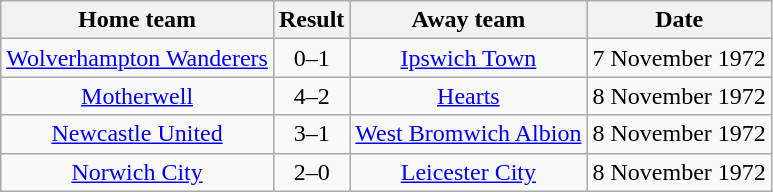<table class="wikitable" style="text-align: center">
<tr>
<th>Home team</th>
<th>Result</th>
<th>Away team</th>
<th>Date</th>
</tr>
<tr>
<td><a href='#'>Wolverhampton Wanderers</a></td>
<td>0–1</td>
<td><a href='#'>Ipswich Town</a></td>
<td>7 November 1972</td>
</tr>
<tr>
<td><a href='#'>Motherwell</a></td>
<td>4–2</td>
<td><a href='#'>Hearts</a></td>
<td>8 November 1972</td>
</tr>
<tr>
<td><a href='#'>Newcastle United</a></td>
<td>3–1</td>
<td><a href='#'>West Bromwich Albion</a></td>
<td>8 November 1972</td>
</tr>
<tr>
<td><a href='#'>Norwich City</a></td>
<td>2–0</td>
<td><a href='#'>Leicester City</a></td>
<td>8 November 1972</td>
</tr>
</table>
